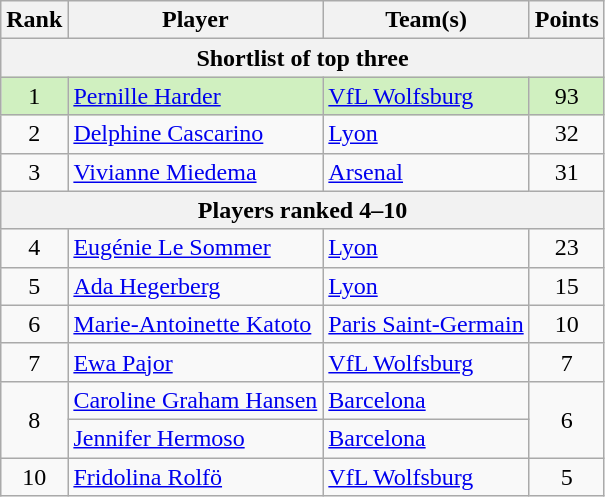<table class="wikitable" style="text-align:center">
<tr>
<th>Rank</th>
<th>Player</th>
<th>Team(s)</th>
<th>Points</th>
</tr>
<tr>
<th colspan=4>Shortlist of top three</th>
</tr>
<tr bgcolor="#D0F0C0">
<td>1</td>
<td align=left> <a href='#'>Pernille Harder</a></td>
<td align=left> <a href='#'>VfL Wolfsburg</a></td>
<td>93</td>
</tr>
<tr>
<td>2</td>
<td align=left> <a href='#'>Delphine Cascarino</a></td>
<td align=left> <a href='#'>Lyon</a></td>
<td>32</td>
</tr>
<tr>
<td>3</td>
<td align=left> <a href='#'>Vivianne Miedema</a></td>
<td align=left> <a href='#'>Arsenal</a></td>
<td>31</td>
</tr>
<tr>
<th colspan=4>Players ranked 4–10</th>
</tr>
<tr>
<td>4</td>
<td align=left> <a href='#'>Eugénie Le Sommer</a></td>
<td align=left> <a href='#'>Lyon</a></td>
<td>23</td>
</tr>
<tr>
<td>5</td>
<td align=left> <a href='#'>Ada Hegerberg</a></td>
<td align=left> <a href='#'>Lyon</a></td>
<td>15</td>
</tr>
<tr>
<td>6</td>
<td align=left> <a href='#'>Marie-Antoinette Katoto</a></td>
<td align=left> <a href='#'>Paris Saint-Germain</a></td>
<td>10</td>
</tr>
<tr>
<td>7</td>
<td align=left> <a href='#'>Ewa Pajor</a></td>
<td align=left> <a href='#'>VfL Wolfsburg</a></td>
<td>7</td>
</tr>
<tr>
<td rowspan=2>8</td>
<td align=left> <a href='#'>Caroline Graham Hansen</a></td>
<td align=left> <a href='#'>Barcelona</a></td>
<td rowspan=2>6</td>
</tr>
<tr>
<td align=left> <a href='#'>Jennifer Hermoso</a></td>
<td align=left> <a href='#'>Barcelona</a></td>
</tr>
<tr>
<td>10</td>
<td align=left> <a href='#'>Fridolina Rolfö</a></td>
<td align=left> <a href='#'>VfL Wolfsburg</a></td>
<td>5</td>
</tr>
</table>
